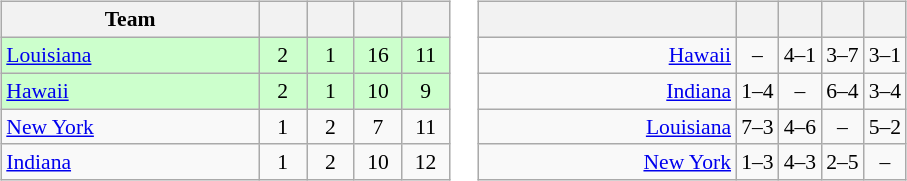<table>
<tr>
<td><br><table class="wikitable" style="text-align: center; font-size: 90%;">
<tr>
<th width=165>Team</th>
<th width=25></th>
<th width=25></th>
<th width=25></th>
<th width=25></th>
</tr>
<tr bgcolor="#ccffcc">
<td align="left"> <a href='#'>Louisiana</a></td>
<td>2</td>
<td>1</td>
<td>16</td>
<td>11</td>
</tr>
<tr bgcolor="#ccffcc">
<td align="left"> <a href='#'>Hawaii</a></td>
<td>2</td>
<td>1</td>
<td>10</td>
<td>9</td>
</tr>
<tr>
<td align="left"> <a href='#'>New York</a></td>
<td>1</td>
<td>2</td>
<td>7</td>
<td>11</td>
</tr>
<tr>
<td align="left"> <a href='#'>Indiana</a></td>
<td>1</td>
<td>2</td>
<td>10</td>
<td>12</td>
</tr>
</table>
</td>
<td><br><table class="wikitable" style="text-align:center; font-size:90%;">
<tr>
<th width=165> </th>
<th></th>
<th></th>
<th></th>
<th></th>
</tr>
<tr>
<td style="text-align:right;"><a href='#'>Hawaii</a> </td>
<td>–</td>
<td>4–1</td>
<td>3–7</td>
<td>3–1</td>
</tr>
<tr>
<td style="text-align:right;"><a href='#'>Indiana</a> </td>
<td>1–4</td>
<td>–</td>
<td>6–4</td>
<td>3–4</td>
</tr>
<tr>
<td style="text-align:right;"><a href='#'>Louisiana</a> </td>
<td>7–3</td>
<td>4–6</td>
<td>–</td>
<td>5–2</td>
</tr>
<tr>
<td style="text-align:right;"><a href='#'>New York</a> </td>
<td>1–3</td>
<td>4–3</td>
<td>2–5</td>
<td>–</td>
</tr>
</table>
</td>
</tr>
</table>
